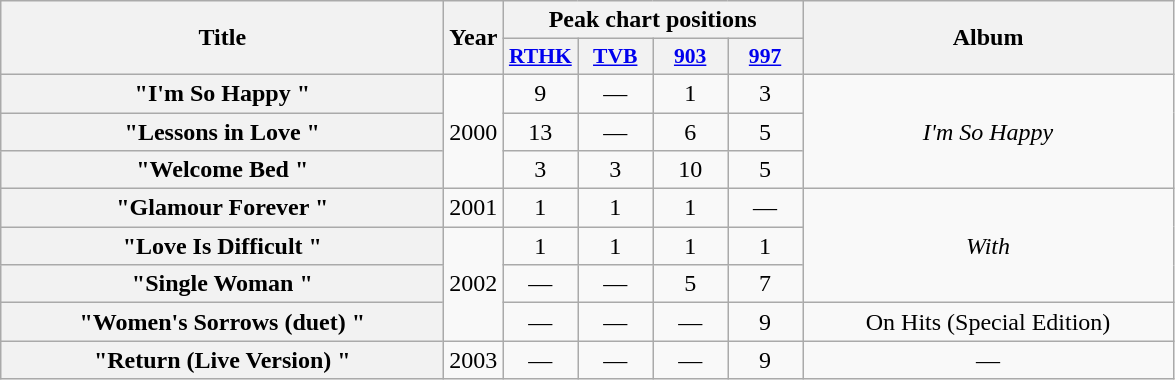<table class="wikitable plainrowheaders" style="text-align:center;">
<tr>
<th scope="col" rowspan="2" style="width:18em;">Title</th>
<th scope="col" rowspan="2">Year</th>
<th scope="col" colspan="4">Peak chart positions</th>
<th scope="col" rowspan="2" style="width:15em;">Album</th>
</tr>
<tr>
<th scope="col" style="width:3em; font-size:90%;"><a href='#'>RTHK</a></th>
<th scope="col" style="width:3em; font-size:90%;"><a href='#'>TVB</a></th>
<th scope="col" style="width:3em; font-size:90%;"><a href='#'>903</a></th>
<th scope="col" style="width:3em; font-size:90%;"><a href='#'>997</a></th>
</tr>
<tr>
<th scope="row">"I'm So Happy "</th>
<td rowspan=3>2000</td>
<td>9</td>
<td>—</td>
<td>1</td>
<td>3</td>
<td rowspan=3><em>I'm So Happy</em></td>
</tr>
<tr>
<th scope="row">"Lessons in Love "</th>
<td>13</td>
<td>—</td>
<td>6</td>
<td>5</td>
</tr>
<tr>
<th scope="row">"Welcome Bed "</th>
<td>3</td>
<td>3</td>
<td>10</td>
<td>5</td>
</tr>
<tr>
<th scope="row">"Glamour Forever "</th>
<td>2001</td>
<td>1</td>
<td>1</td>
<td>1</td>
<td>—</td>
<td rowspan=3><em>With</em></td>
</tr>
<tr>
<th scope="row">"Love Is Difficult "</th>
<td rowspan=3>2002</td>
<td>1</td>
<td>1</td>
<td>1</td>
<td>1</td>
</tr>
<tr>
<th scope="row">"Single Woman "</th>
<td>—</td>
<td>—</td>
<td>5</td>
<td>7</td>
</tr>
<tr>
<th scope="row">"Women's Sorrows (duet) "</th>
<td>—</td>
<td>—</td>
<td>—</td>
<td>9</td>
<td>On Hits (Special Edition)</td>
</tr>
<tr>
<th scope="row">"Return (Live Version) "</th>
<td>2003</td>
<td>—</td>
<td>—</td>
<td>—</td>
<td>9</td>
<td>—</td>
</tr>
</table>
